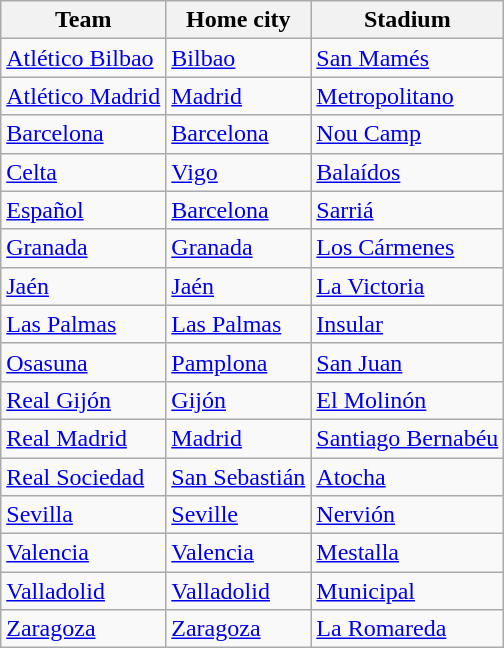<table class="wikitable sortable" style="text-align: left;">
<tr>
<th>Team</th>
<th>Home city</th>
<th>Stadium</th>
</tr>
<tr>
<td><a href='#'>Atlético Bilbao</a></td>
<td><a href='#'>Bilbao</a></td>
<td><a href='#'>San Mamés</a></td>
</tr>
<tr>
<td><a href='#'>Atlético Madrid</a></td>
<td><a href='#'>Madrid</a></td>
<td><a href='#'>Metropolitano</a></td>
</tr>
<tr>
<td><a href='#'>Barcelona</a></td>
<td><a href='#'>Barcelona</a></td>
<td><a href='#'>Nou Camp</a></td>
</tr>
<tr>
<td><a href='#'>Celta</a></td>
<td><a href='#'>Vigo</a></td>
<td><a href='#'>Balaídos</a></td>
</tr>
<tr>
<td><a href='#'>Español</a></td>
<td><a href='#'>Barcelona</a></td>
<td><a href='#'>Sarriá</a></td>
</tr>
<tr>
<td><a href='#'>Granada</a></td>
<td><a href='#'>Granada</a></td>
<td><a href='#'>Los Cármenes</a></td>
</tr>
<tr>
<td><a href='#'>Jaén</a></td>
<td><a href='#'>Jaén</a></td>
<td><a href='#'>La Victoria</a></td>
</tr>
<tr>
<td><a href='#'>Las Palmas</a></td>
<td><a href='#'>Las Palmas</a></td>
<td><a href='#'>Insular</a></td>
</tr>
<tr>
<td><a href='#'>Osasuna</a></td>
<td><a href='#'>Pamplona</a></td>
<td><a href='#'>San Juan</a></td>
</tr>
<tr>
<td><a href='#'>Real Gijón</a></td>
<td><a href='#'>Gijón</a></td>
<td><a href='#'>El Molinón</a></td>
</tr>
<tr>
<td><a href='#'>Real Madrid</a></td>
<td><a href='#'>Madrid</a></td>
<td><a href='#'>Santiago Bernabéu</a></td>
</tr>
<tr>
<td><a href='#'>Real Sociedad</a></td>
<td><a href='#'>San Sebastián</a></td>
<td><a href='#'>Atocha</a></td>
</tr>
<tr>
<td><a href='#'>Sevilla</a></td>
<td><a href='#'>Seville</a></td>
<td><a href='#'>Nervión</a></td>
</tr>
<tr>
<td><a href='#'>Valencia</a></td>
<td><a href='#'>Valencia</a></td>
<td><a href='#'>Mestalla</a></td>
</tr>
<tr>
<td><a href='#'>Valladolid</a></td>
<td><a href='#'>Valladolid</a></td>
<td><a href='#'>Municipal</a></td>
</tr>
<tr>
<td><a href='#'>Zaragoza</a></td>
<td><a href='#'>Zaragoza</a></td>
<td><a href='#'>La Romareda</a></td>
</tr>
</table>
